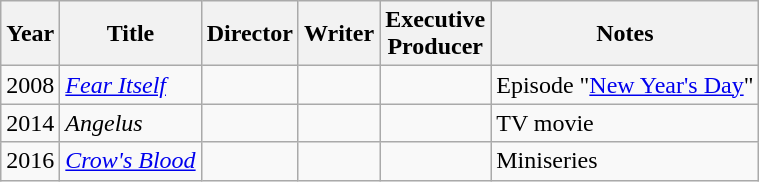<table class="wikitable">
<tr>
<th>Year</th>
<th>Title</th>
<th>Director</th>
<th>Writer</th>
<th>Executive<br>Producer</th>
<th>Notes</th>
</tr>
<tr>
<td>2008</td>
<td><em><a href='#'>Fear Itself</a></em></td>
<td></td>
<td></td>
<td></td>
<td>Episode "<a href='#'>New Year's Day</a>"</td>
</tr>
<tr>
<td>2014</td>
<td><em>Angelus</em></td>
<td></td>
<td></td>
<td></td>
<td>TV movie</td>
</tr>
<tr>
<td>2016</td>
<td><em><a href='#'>Crow's Blood</a></em></td>
<td></td>
<td></td>
<td></td>
<td>Miniseries</td>
</tr>
</table>
